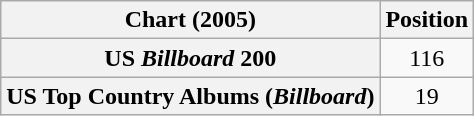<table class="wikitable sortable plainrowheaders">
<tr>
<th>Chart (2005)</th>
<th>Position</th>
</tr>
<tr>
<th scope="row">US <em>Billboard</em> 200</th>
<td align="center">116</td>
</tr>
<tr>
<th scope="row">US Top Country Albums (<em>Billboard</em>)</th>
<td align="center">19</td>
</tr>
</table>
